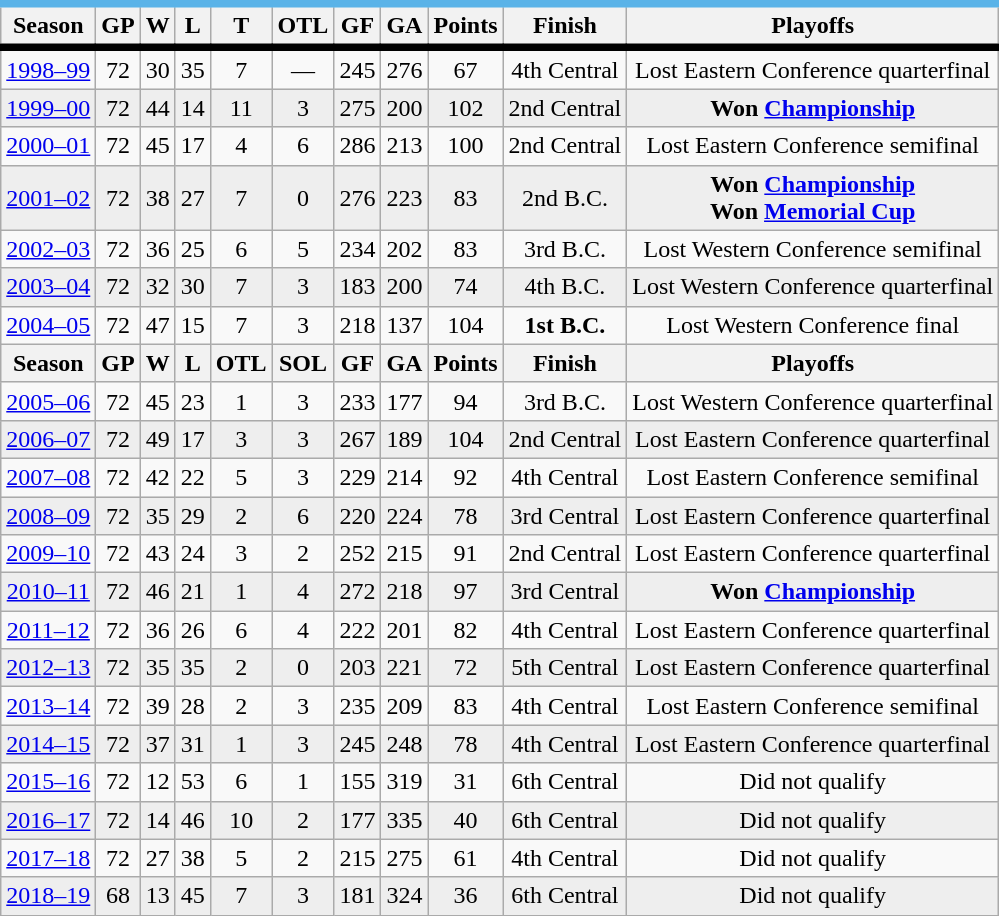<table class="wikitable" style="text-align:center">
<tr style="text-align:center; border-top:#5AB3E8 5px solid; border-bottom:#000000 5px solid">
<th>Season</th>
<th>GP</th>
<th>W</th>
<th>L</th>
<th>T</th>
<th>OTL</th>
<th>GF</th>
<th>GA</th>
<th>Points</th>
<th>Finish</th>
<th>Playoffs</th>
</tr>
<tr>
<td><a href='#'>1998–99</a></td>
<td>72</td>
<td>30</td>
<td>35</td>
<td>7</td>
<td>—</td>
<td>245</td>
<td>276</td>
<td>67</td>
<td>4th Central</td>
<td>Lost Eastern Conference quarterfinal</td>
</tr>
<tr bgcolor="#eeeeee">
<td><a href='#'>1999–00</a></td>
<td>72</td>
<td>44</td>
<td>14</td>
<td>11</td>
<td>3</td>
<td>275</td>
<td>200</td>
<td>102</td>
<td>2nd Central</td>
<td><strong>Won <a href='#'>Championship</a></strong></td>
</tr>
<tr>
<td><a href='#'>2000–01</a></td>
<td>72</td>
<td>45</td>
<td>17</td>
<td>4</td>
<td>6</td>
<td>286</td>
<td>213</td>
<td>100</td>
<td>2nd Central</td>
<td>Lost Eastern Conference semifinal</td>
</tr>
<tr bgcolor="#eeeeee">
<td><a href='#'>2001–02</a></td>
<td>72</td>
<td>38</td>
<td>27</td>
<td>7</td>
<td>0</td>
<td>276</td>
<td>223</td>
<td>83</td>
<td>2nd B.C.</td>
<td><strong>Won <a href='#'>Championship</a></strong><br><strong>Won <a href='#'>Memorial Cup</a></strong></td>
</tr>
<tr>
<td><a href='#'>2002–03</a></td>
<td>72</td>
<td>36</td>
<td>25</td>
<td>6</td>
<td>5</td>
<td>234</td>
<td>202</td>
<td>83</td>
<td>3rd B.C.</td>
<td>Lost Western Conference semifinal</td>
</tr>
<tr bgcolor="#eeeeee">
<td><a href='#'>2003–04</a></td>
<td>72</td>
<td>32</td>
<td>30</td>
<td>7</td>
<td>3</td>
<td>183</td>
<td>200</td>
<td>74</td>
<td>4th B.C.</td>
<td>Lost Western Conference quarterfinal</td>
</tr>
<tr>
<td><a href='#'>2004–05</a></td>
<td>72</td>
<td>47</td>
<td>15</td>
<td>7</td>
<td>3</td>
<td>218</td>
<td>137</td>
<td>104</td>
<td><strong>1st B.C.</strong></td>
<td>Lost Western Conference final</td>
</tr>
<tr>
<th>Season</th>
<th>GP</th>
<th>W</th>
<th>L</th>
<th>OTL</th>
<th>SOL</th>
<th>GF</th>
<th>GA</th>
<th>Points</th>
<th>Finish</th>
<th>Playoffs</th>
</tr>
<tr>
<td><a href='#'>2005–06</a></td>
<td>72</td>
<td>45</td>
<td>23</td>
<td>1</td>
<td>3</td>
<td>233</td>
<td>177</td>
<td>94</td>
<td>3rd B.C.</td>
<td>Lost Western Conference quarterfinal</td>
</tr>
<tr bgcolor="#eeeeee">
<td><a href='#'>2006–07</a></td>
<td>72</td>
<td>49</td>
<td>17</td>
<td>3</td>
<td>3</td>
<td>267</td>
<td>189</td>
<td>104</td>
<td>2nd Central</td>
<td>Lost Eastern Conference quarterfinal</td>
</tr>
<tr>
<td><a href='#'>2007–08</a></td>
<td>72</td>
<td>42</td>
<td>22</td>
<td>5</td>
<td>3</td>
<td>229</td>
<td>214</td>
<td>92</td>
<td>4th Central</td>
<td>Lost Eastern Conference semifinal</td>
</tr>
<tr bgcolor="#eeeeee">
<td><a href='#'>2008–09</a></td>
<td>72</td>
<td>35</td>
<td>29</td>
<td>2</td>
<td>6</td>
<td>220</td>
<td>224</td>
<td>78</td>
<td>3rd Central</td>
<td>Lost Eastern Conference quarterfinal</td>
</tr>
<tr>
<td><a href='#'>2009–10</a></td>
<td>72</td>
<td>43</td>
<td>24</td>
<td>3</td>
<td>2</td>
<td>252</td>
<td>215</td>
<td>91</td>
<td>2nd Central</td>
<td>Lost Eastern Conference quarterfinal</td>
</tr>
<tr bgcolor="#eeeeee">
<td><a href='#'>2010–11</a></td>
<td>72</td>
<td>46</td>
<td>21</td>
<td>1</td>
<td>4</td>
<td>272</td>
<td>218</td>
<td>97</td>
<td>3rd Central</td>
<td><strong>Won <a href='#'>Championship</a></strong></td>
</tr>
<tr>
<td><a href='#'>2011–12</a></td>
<td>72</td>
<td>36</td>
<td>26</td>
<td>6</td>
<td>4</td>
<td>222</td>
<td>201</td>
<td>82</td>
<td>4th Central</td>
<td>Lost Eastern Conference quarterfinal</td>
</tr>
<tr bgcolor="#eeeeee">
<td><a href='#'>2012–13</a></td>
<td>72</td>
<td>35</td>
<td>35</td>
<td>2</td>
<td>0</td>
<td>203</td>
<td>221</td>
<td>72</td>
<td>5th Central</td>
<td>Lost Eastern Conference quarterfinal</td>
</tr>
<tr>
<td><a href='#'>2013–14</a></td>
<td>72</td>
<td>39</td>
<td>28</td>
<td>2</td>
<td>3</td>
<td>235</td>
<td>209</td>
<td>83</td>
<td>4th Central</td>
<td>Lost Eastern Conference semifinal</td>
</tr>
<tr bgcolor="#eeeeee">
<td><a href='#'>2014–15</a></td>
<td>72</td>
<td>37</td>
<td>31</td>
<td>1</td>
<td>3</td>
<td>245</td>
<td>248</td>
<td>78</td>
<td>4th Central</td>
<td>Lost Eastern Conference quarterfinal</td>
</tr>
<tr>
<td><a href='#'>2015–16</a></td>
<td>72</td>
<td>12</td>
<td>53</td>
<td>6</td>
<td>1</td>
<td>155</td>
<td>319</td>
<td>31</td>
<td>6th Central</td>
<td>Did not qualify</td>
</tr>
<tr bgcolor="#eeeeee">
<td><a href='#'>2016–17</a></td>
<td>72</td>
<td>14</td>
<td>46</td>
<td>10</td>
<td>2</td>
<td>177</td>
<td>335</td>
<td>40</td>
<td>6th Central</td>
<td>Did not qualify</td>
</tr>
<tr>
<td><a href='#'>2017–18</a></td>
<td>72</td>
<td>27</td>
<td>38</td>
<td>5</td>
<td>2</td>
<td>215</td>
<td>275</td>
<td>61</td>
<td>4th Central</td>
<td>Did not qualify</td>
</tr>
<tr bgcolor="#eeeeee">
<td><a href='#'>2018–19</a></td>
<td>68</td>
<td>13</td>
<td>45</td>
<td>7</td>
<td>3</td>
<td>181</td>
<td>324</td>
<td>36</td>
<td>6th Central</td>
<td>Did not qualify</td>
</tr>
</table>
